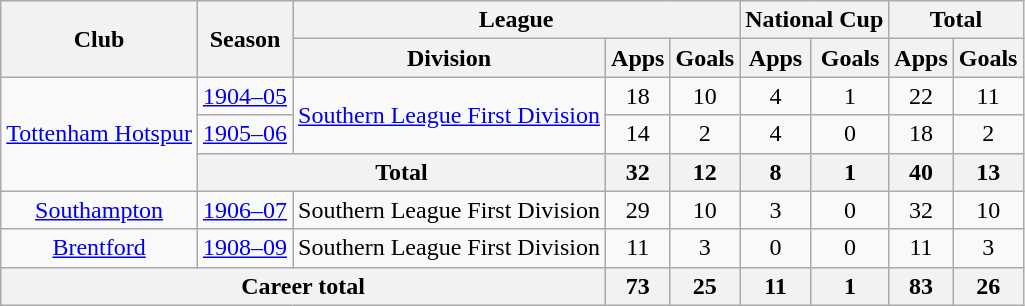<table class="wikitable" style="text-align: center">
<tr>
<th rowspan="2">Club</th>
<th rowspan="2">Season</th>
<th colspan="3">League</th>
<th colspan="2">National Cup</th>
<th colspan="2">Total</th>
</tr>
<tr>
<th>Division</th>
<th>Apps</th>
<th>Goals</th>
<th>Apps</th>
<th>Goals</th>
<th>Apps</th>
<th>Goals</th>
</tr>
<tr>
<td rowspan="3"><a href='#'>Tottenham Hotspur</a></td>
<td><a href='#'>1904–05</a></td>
<td rowspan="2"><a href='#'>Southern League First Division</a></td>
<td>18</td>
<td>10</td>
<td>4</td>
<td>1</td>
<td>22</td>
<td>11</td>
</tr>
<tr>
<td><a href='#'>1905–06</a></td>
<td>14</td>
<td>2</td>
<td>4</td>
<td>0</td>
<td>18</td>
<td>2</td>
</tr>
<tr>
<th colspan="2">Total</th>
<th>32</th>
<th>12</th>
<th>8</th>
<th>1</th>
<th>40</th>
<th>13</th>
</tr>
<tr>
<td><a href='#'>Southampton</a></td>
<td><a href='#'>1906–07</a></td>
<td>Southern League First Division</td>
<td>29</td>
<td>10</td>
<td>3</td>
<td>0</td>
<td>32</td>
<td>10</td>
</tr>
<tr>
<td><a href='#'>Brentford</a></td>
<td><a href='#'>1908–09</a></td>
<td>Southern League First Division</td>
<td>11</td>
<td>3</td>
<td>0</td>
<td>0</td>
<td>11</td>
<td>3</td>
</tr>
<tr>
<th colspan="3">Career total</th>
<th>73</th>
<th>25</th>
<th>11</th>
<th>1</th>
<th>83</th>
<th>26</th>
</tr>
</table>
